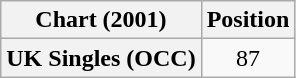<table class="wikitable plainrowheaders" style="text-align:center">
<tr>
<th scope="col">Chart (2001)</th>
<th scope="col">Position</th>
</tr>
<tr>
<th scope="row">UK Singles (OCC)</th>
<td>87</td>
</tr>
</table>
